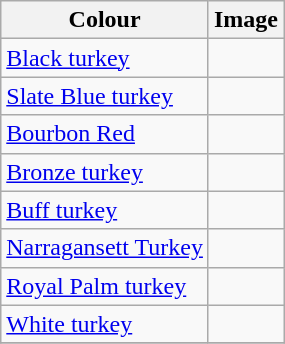<table class="wikitable sortable">
<tr>
<th>Colour</th>
<th>Image</th>
</tr>
<tr>
<td><a href='#'>Black turkey</a></td>
<td></td>
</tr>
<tr>
<td><a href='#'>Slate Blue turkey</a></td>
<td></td>
</tr>
<tr>
<td><a href='#'>Bourbon Red</a></td>
<td></td>
</tr>
<tr>
<td><a href='#'>Bronze turkey</a></td>
<td></td>
</tr>
<tr>
<td><a href='#'>Buff turkey</a></td>
<td></td>
</tr>
<tr>
<td><a href='#'>Narragansett Turkey</a></td>
<td></td>
</tr>
<tr>
<td><a href='#'>Royal Palm turkey</a></td>
<td></td>
</tr>
<tr>
<td><a href='#'>White turkey</a></td>
<td></td>
</tr>
<tr>
</tr>
</table>
